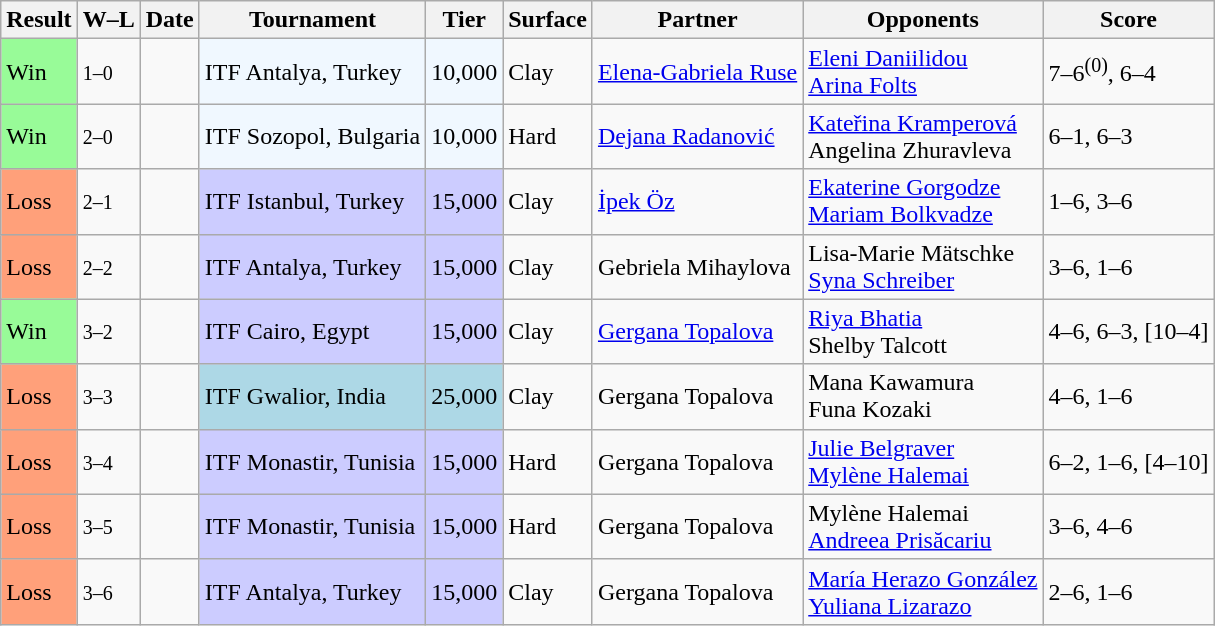<table class="sortable wikitable">
<tr>
<th>Result</th>
<th class="unsortable">W–L</th>
<th>Date</th>
<th>Tournament</th>
<th>Tier</th>
<th>Surface</th>
<th>Partner</th>
<th>Opponents</th>
<th class="unsortable">Score</th>
</tr>
<tr>
<td style="background:#98fb98;">Win</td>
<td><small>1–0</small></td>
<td></td>
<td style="background:#f0f8ff;">ITF Antalya, Turkey</td>
<td style="background:#f0f8ff;">10,000</td>
<td>Clay</td>
<td> <a href='#'>Elena-Gabriela Ruse</a></td>
<td> <a href='#'>Eleni Daniilidou</a> <br>  <a href='#'>Arina Folts</a></td>
<td>7–6<sup>(0)</sup>, 6–4</td>
</tr>
<tr>
<td style="background:#98fb98;">Win</td>
<td><small>2–0</small></td>
<td></td>
<td style="background:#f0f8ff;">ITF Sozopol, Bulgaria</td>
<td style="background:#f0f8ff;">10,000</td>
<td>Hard</td>
<td> <a href='#'>Dejana Radanović</a></td>
<td> <a href='#'>Kateřina Kramperová</a> <br>  Angelina Zhuravleva</td>
<td>6–1, 6–3</td>
</tr>
<tr>
<td style="background:#ffa07a;">Loss</td>
<td><small>2–1</small></td>
<td></td>
<td style="background:#ccf;">ITF Istanbul, Turkey</td>
<td style="background:#ccf;">15,000</td>
<td>Clay</td>
<td> <a href='#'>İpek Öz</a></td>
<td> <a href='#'>Ekaterine Gorgodze</a> <br>  <a href='#'>Mariam Bolkvadze</a></td>
<td>1–6, 3–6</td>
</tr>
<tr>
<td style="background:#ffa07a;">Loss</td>
<td><small>2–2</small></td>
<td></td>
<td style="background:#ccf;">ITF Antalya, Turkey</td>
<td style="background:#ccf;">15,000</td>
<td>Clay</td>
<td> Gebriela Mihaylova</td>
<td> Lisa-Marie Mätschke <br>  <a href='#'>Syna Schreiber</a></td>
<td>3–6, 1–6</td>
</tr>
<tr>
<td style="background:#98fb98;">Win</td>
<td><small>3–2</small></td>
<td></td>
<td style="background:#ccf;">ITF Cairo, Egypt</td>
<td style="background:#ccf;">15,000</td>
<td>Clay</td>
<td> <a href='#'>Gergana Topalova</a></td>
<td> <a href='#'>Riya Bhatia</a> <br>  Shelby Talcott</td>
<td>4–6, 6–3, [10–4]</td>
</tr>
<tr>
<td style="background:#ffa07a;">Loss</td>
<td><small>3–3</small></td>
<td></td>
<td style="background:lightblue;">ITF Gwalior, India</td>
<td style="background:lightblue;">25,000</td>
<td>Clay</td>
<td> Gergana Topalova</td>
<td> Mana Kawamura <br>  Funa Kozaki</td>
<td>4–6, 1–6</td>
</tr>
<tr>
<td style="background:#ffa07a;">Loss</td>
<td><small>3–4</small></td>
<td></td>
<td style="background:#ccf;">ITF Monastir, Tunisia</td>
<td style="background:#ccf;">15,000</td>
<td>Hard</td>
<td> Gergana Topalova</td>
<td> <a href='#'>Julie Belgraver</a> <br>  <a href='#'>Mylène Halemai</a></td>
<td>6–2, 1–6, [4–10]</td>
</tr>
<tr>
<td style="background:#ffa07a;">Loss</td>
<td><small>3–5</small></td>
<td></td>
<td style="background:#ccf;">ITF Monastir, Tunisia</td>
<td style="background:#ccf;">15,000</td>
<td>Hard</td>
<td> Gergana Topalova</td>
<td> Mylène Halemai <br>  <a href='#'>Andreea Prisăcariu</a></td>
<td>3–6, 4–6</td>
</tr>
<tr>
<td style="background:#ffa07a;">Loss</td>
<td><small>3–6</small></td>
<td></td>
<td style="background:#ccf;">ITF Antalya, Turkey</td>
<td style="background:#ccf;">15,000</td>
<td>Clay</td>
<td> Gergana Topalova</td>
<td> <a href='#'>María Herazo González</a> <br>  <a href='#'>Yuliana Lizarazo</a></td>
<td>2–6, 1–6</td>
</tr>
</table>
